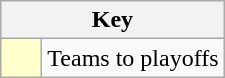<table class="wikitable" style="text-align: center;">
<tr>
<th colspan=2>Key</th>
</tr>
<tr>
<td style="background:#ffffcc; width:20px;"></td>
<td align=left>Teams to playoffs</td>
</tr>
</table>
